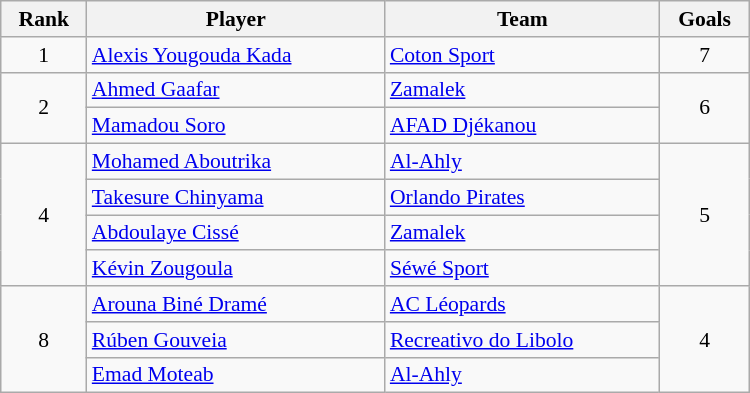<table class="wikitable" style="text-align:center; font-size:90%" width=500>
<tr>
<th>Rank</th>
<th>Player</th>
<th>Team</th>
<th>Goals</th>
</tr>
<tr>
<td>1</td>
<td align=left> <a href='#'>Alexis Yougouda Kada</a></td>
<td align=left> <a href='#'>Coton Sport</a></td>
<td>7</td>
</tr>
<tr>
<td rowspan=2>2</td>
<td align=left> <a href='#'>Ahmed Gaafar</a></td>
<td align=left> <a href='#'>Zamalek</a></td>
<td rowspan=2>6</td>
</tr>
<tr>
<td align=left> <a href='#'>Mamadou Soro</a></td>
<td align=left> <a href='#'>AFAD Djékanou</a></td>
</tr>
<tr>
<td rowspan=4>4</td>
<td align=left> <a href='#'>Mohamed Aboutrika</a></td>
<td align=left> <a href='#'>Al-Ahly</a></td>
<td rowspan=4>5</td>
</tr>
<tr>
<td align=left> <a href='#'>Takesure Chinyama</a></td>
<td align=left> <a href='#'>Orlando Pirates</a></td>
</tr>
<tr>
<td align=left> <a href='#'>Abdoulaye Cissé</a></td>
<td align=left> <a href='#'>Zamalek</a></td>
</tr>
<tr>
<td align=left> <a href='#'>Kévin Zougoula</a></td>
<td align=left> <a href='#'>Séwé Sport</a></td>
</tr>
<tr>
<td rowspan=3>8</td>
<td align=left> <a href='#'>Arouna Biné Dramé</a></td>
<td align=left> <a href='#'>AC Léopards</a></td>
<td rowspan=3>4</td>
</tr>
<tr>
<td align=left> <a href='#'>Rúben Gouveia</a></td>
<td align=left> <a href='#'>Recreativo do Libolo</a></td>
</tr>
<tr>
<td align=left> <a href='#'>Emad Moteab</a></td>
<td align=left> <a href='#'>Al-Ahly</a></td>
</tr>
</table>
